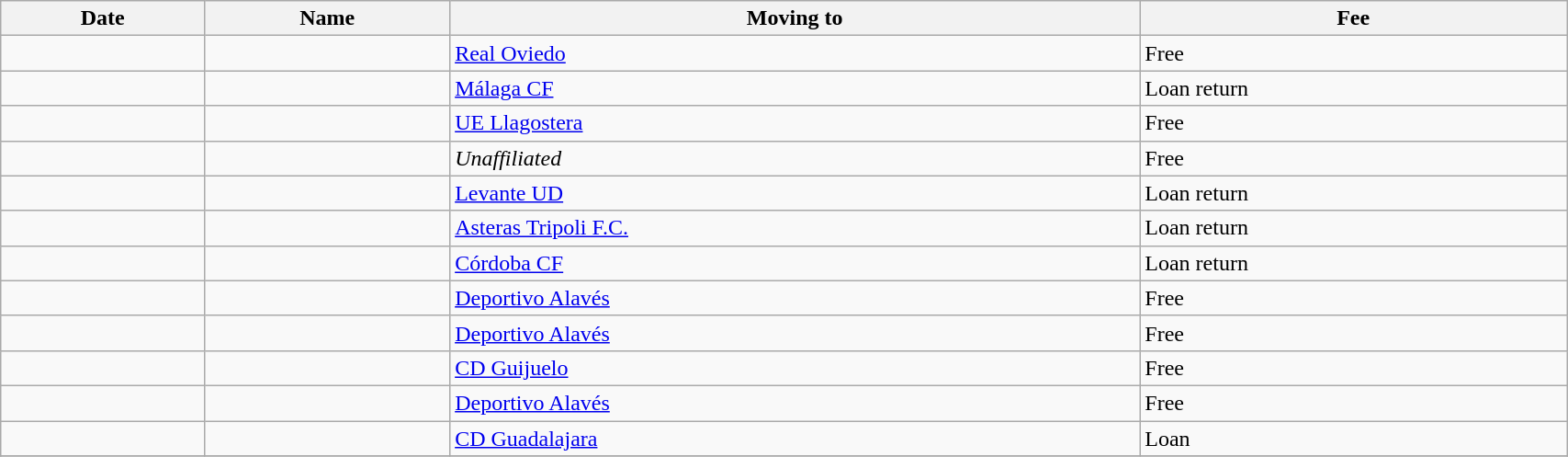<table class="wikitable sortable" width=90%>
<tr>
<th>Date</th>
<th>Name</th>
<th>Moving to</th>
<th>Fee</th>
</tr>
<tr>
<td></td>
<td> </td>
<td> <a href='#'>Real Oviedo</a></td>
<td>Free</td>
</tr>
<tr>
<td></td>
<td> </td>
<td> <a href='#'>Málaga CF</a></td>
<td>Loan return</td>
</tr>
<tr>
<td></td>
<td> </td>
<td> <a href='#'>UE Llagostera</a></td>
<td>Free</td>
</tr>
<tr>
<td></td>
<td> </td>
<td> <em>Unaffiliated</em></td>
<td>Free</td>
</tr>
<tr>
<td></td>
<td> </td>
<td> <a href='#'>Levante UD</a></td>
<td>Loan return</td>
</tr>
<tr>
<td></td>
<td> </td>
<td> <a href='#'>Asteras Tripoli F.C.</a></td>
<td>Loan return</td>
</tr>
<tr>
<td></td>
<td> </td>
<td> <a href='#'>Córdoba CF</a></td>
<td>Loan return</td>
</tr>
<tr>
<td></td>
<td> </td>
<td> <a href='#'>Deportivo Alavés</a></td>
<td>Free</td>
</tr>
<tr>
<td></td>
<td> </td>
<td> <a href='#'>Deportivo Alavés</a></td>
<td>Free</td>
</tr>
<tr>
<td></td>
<td> </td>
<td> <a href='#'>CD Guijuelo</a></td>
<td>Free</td>
</tr>
<tr>
<td></td>
<td> </td>
<td> <a href='#'>Deportivo Alavés</a></td>
<td>Free</td>
</tr>
<tr>
<td></td>
<td> </td>
<td> <a href='#'>CD Guadalajara</a></td>
<td>Loan</td>
</tr>
<tr>
</tr>
</table>
